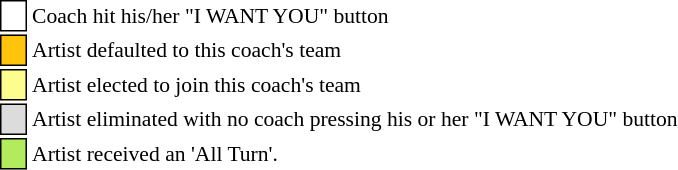<table class="toccolours" style="font-size: 90%; white-space: nowrap;">
<tr>
<td style="background:white; border:1px solid black;"> <strong></strong> </td>
<td>Coach hit his/her "I WANT YOU" button</td>
</tr>
<tr>
<td style="background:#ffc40c; border:1px solid black;">    </td>
<td>Artist defaulted to this coach's team</td>
</tr>
<tr>
<td style="background:#fdfc8f; border:1px solid black;">    </td>
<td style="padding-right: 8px">Artist elected to join this coach's team</td>
</tr>
<tr>
<td style="background:#dcdcdc; border:1px solid black;">    </td>
<td>Artist eliminated with no coach pressing his or her "I WANT YOU" button</td>
</tr>
<tr>
<td style="background-color:#B2EC5D; border: 1px solid black">    </td>
<td>Artist received an 'All Turn'.</td>
</tr>
<tr>
</tr>
</table>
